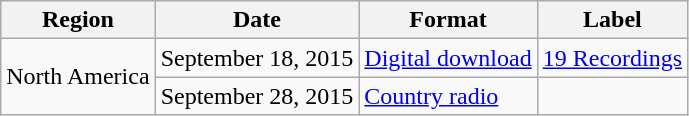<table class="wikitable plainrowheaders">
<tr>
<th>Region</th>
<th>Date</th>
<th>Format</th>
<th>Label</th>
</tr>
<tr>
<td rowspan="2">North America</td>
<td>September 18, 2015</td>
<td><a href='#'>Digital download</a></td>
<td><a href='#'>19 Recordings</a></td>
</tr>
<tr>
<td>September 28, 2015</td>
<td><a href='#'>Country radio</a></td>
<td></td>
</tr>
</table>
